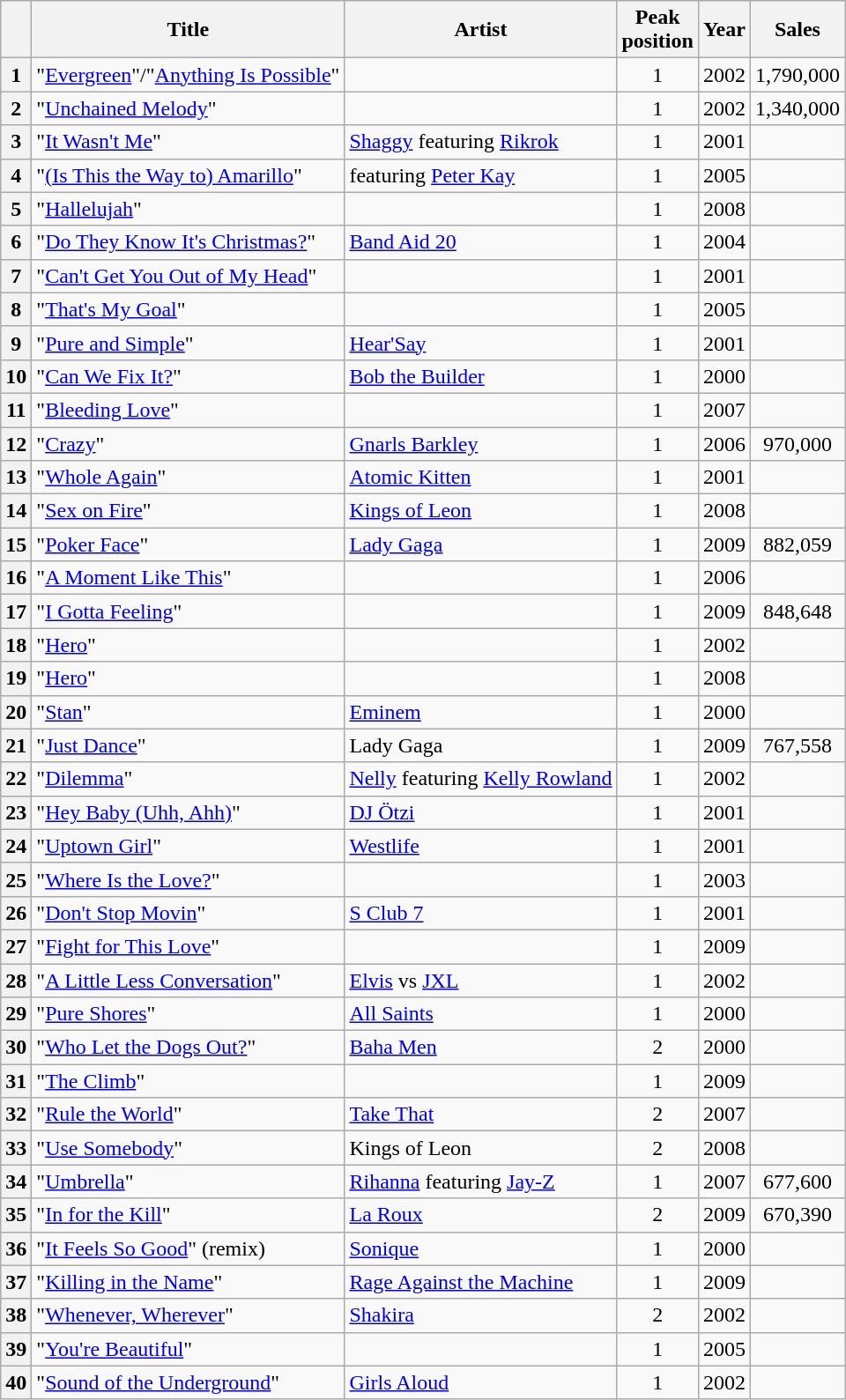<table class="wikitable sortable plainrowheaders">
<tr>
<th scope=col></th>
<th scope=col>Title</th>
<th scope=col>Artist</th>
<th scope=col>Peak<br>position</th>
<th scope=col>Year</th>
<th scope=col>Sales</th>
</tr>
<tr>
<th scope=row style="text-align:center;">1</th>
<td>"<a href='#'>Evergreen</a>"/"<a href='#'>Anything Is Possible</a>"</td>
<td></td>
<td style="text-align:center;">1</td>
<td style="text-align:center;">2002</td>
<td style="text-align:center;">1,790,000</td>
</tr>
<tr>
<th scope=row style="text-align:center;">2</th>
<td>"<a href='#'>Unchained Melody</a>"</td>
<td></td>
<td style="text-align:center;">1</td>
<td style="text-align:center;">2002</td>
<td style="text-align:center;">1,340,000</td>
</tr>
<tr>
<th scope=row style="text-align:center;">3</th>
<td>"<a href='#'>It Wasn't Me</a>"</td>
<td><a href='#'>Shaggy</a> featuring <a href='#'>Rikrok</a></td>
<td style="text-align:center;">1</td>
<td style="text-align:center;">2001</td>
<td></td>
</tr>
<tr>
<th scope=row style="text-align:center;">4</th>
<td>"<a href='#'>(Is This the Way to) Amarillo</a>"</td>
<td> featuring <a href='#'>Peter Kay</a></td>
<td style="text-align:center;">1</td>
<td style="text-align:center;">2005</td>
<td></td>
</tr>
<tr>
<th scope=row style="text-align:center;">5</th>
<td>"<a href='#'>Hallelujah</a>"</td>
<td></td>
<td style="text-align:center;">1</td>
<td style="text-align:center;">2008</td>
<td></td>
</tr>
<tr>
<th scope=row style="text-align:center;">6</th>
<td>"<a href='#'>Do They Know It's Christmas?</a>"</td>
<td><a href='#'>Band Aid 20</a></td>
<td style="text-align:center;">1</td>
<td style="text-align:center;">2004</td>
<td></td>
</tr>
<tr>
<th scope=row style="text-align:center;">7</th>
<td>"<a href='#'>Can't Get You Out of My Head</a>"</td>
<td></td>
<td style="text-align:center;">1</td>
<td style="text-align:center;">2001</td>
<td></td>
</tr>
<tr>
<th scope=row style="text-align:center;">8</th>
<td>"<a href='#'>That's My Goal</a>"</td>
<td></td>
<td style="text-align:center;">1</td>
<td style="text-align:center;">2005</td>
<td></td>
</tr>
<tr>
<th scope=row style="text-align:center;">9</th>
<td>"<a href='#'>Pure and Simple</a>"</td>
<td><a href='#'>Hear'Say</a></td>
<td style="text-align:center;">1</td>
<td style="text-align:center;">2001</td>
<td></td>
</tr>
<tr>
<th scope=row style="text-align:center;">10</th>
<td>"<a href='#'>Can We Fix It?</a>"</td>
<td><a href='#'>Bob the Builder</a></td>
<td style="text-align:center;">1</td>
<td style="text-align:center;">2000</td>
<td></td>
</tr>
<tr>
<th scope=row style="text-align:center;">11</th>
<td>"<a href='#'>Bleeding Love</a>"</td>
<td></td>
<td style="text-align:center;">1</td>
<td style="text-align:center;">2007</td>
<td></td>
</tr>
<tr>
<th scope=row style="text-align:center;">12</th>
<td>"<a href='#'>Crazy</a>"</td>
<td><a href='#'>Gnarls Barkley</a></td>
<td style="text-align:center;">1</td>
<td style="text-align:center;">2006</td>
<td style="text-align:center;">970,000</td>
</tr>
<tr>
<th scope=row style="text-align:center;">13</th>
<td>"<a href='#'>Whole Again</a>"</td>
<td><a href='#'>Atomic Kitten</a></td>
<td style="text-align:center;">1</td>
<td style="text-align:center;">2001</td>
<td></td>
</tr>
<tr>
<th scope=row style="text-align:center;">14</th>
<td>"<a href='#'>Sex on Fire</a>"</td>
<td><a href='#'>Kings of Leon</a></td>
<td style="text-align:center;">1</td>
<td style="text-align:center;">2008</td>
<td></td>
</tr>
<tr>
<th scope=row style="text-align:center;">15</th>
<td>"<a href='#'>Poker Face</a>"</td>
<td><a href='#'>Lady Gaga</a></td>
<td style="text-align:center;">1</td>
<td style="text-align:center;">2009</td>
<td style="text-align:center;">882,059</td>
</tr>
<tr>
<th scope=row style="text-align:center;">16</th>
<td>"<a href='#'>A Moment Like This</a>"</td>
<td></td>
<td style="text-align:center;">1</td>
<td style="text-align:center;">2006</td>
<td></td>
</tr>
<tr>
<th scope=row style="text-align:center;">17</th>
<td>"<a href='#'>I Gotta Feeling</a>"</td>
<td></td>
<td style="text-align:center;">1</td>
<td style="text-align:center;">2009</td>
<td style="text-align:center;">848,648</td>
</tr>
<tr>
<th scope=row style="text-align:center;">18</th>
<td>"<a href='#'>Hero</a>"</td>
<td></td>
<td style="text-align:center;">1</td>
<td style="text-align:center;">2002</td>
<td></td>
</tr>
<tr>
<th scope=row style="text-align:center;">19</th>
<td>"<a href='#'>Hero</a>"</td>
<td></td>
<td style="text-align:center;">1</td>
<td style="text-align:center;">2008</td>
<td></td>
</tr>
<tr>
<th scope=row style="text-align:center;">20</th>
<td>"<a href='#'>Stan</a>"</td>
<td><a href='#'>Eminem</a></td>
<td style="text-align:center;">1</td>
<td style="text-align:center;">2000</td>
<td></td>
</tr>
<tr>
<th scope=row style="text-align:center;">21</th>
<td>"<a href='#'>Just Dance</a>"</td>
<td>Lady Gaga</td>
<td style="text-align:center;">1</td>
<td style="text-align:center;">2009</td>
<td style="text-align:center;">767,558</td>
</tr>
<tr>
<th scope=row style="text-align:center;">22</th>
<td>"<a href='#'>Dilemma</a>"</td>
<td><a href='#'>Nelly</a> featuring <a href='#'>Kelly Rowland</a></td>
<td style="text-align:center;">1</td>
<td style="text-align:center;">2002</td>
<td></td>
</tr>
<tr>
<th scope=row style="text-align:center;">23</th>
<td>"<a href='#'>Hey Baby (Uhh, Ahh)</a>"</td>
<td><a href='#'>DJ Ötzi</a></td>
<td style="text-align:center;">1</td>
<td style="text-align:center;">2001</td>
<td></td>
</tr>
<tr>
<th scope=row style="text-align:center;">24</th>
<td>"<a href='#'>Uptown Girl</a>"</td>
<td><a href='#'>Westlife</a></td>
<td style="text-align:center;">1</td>
<td style="text-align:center;">2001</td>
<td></td>
</tr>
<tr>
<th scope=row style="text-align:center;">25</th>
<td>"<a href='#'>Where Is the Love?</a>"</td>
<td></td>
<td style="text-align:center;">1</td>
<td style="text-align:center;">2003</td>
<td></td>
</tr>
<tr>
<th scope=row style="text-align:center;">26</th>
<td>"<a href='#'>Don't Stop Movin</a>"</td>
<td><a href='#'>S Club 7</a></td>
<td style="text-align:center;">1</td>
<td style="text-align:center;">2001</td>
<td></td>
</tr>
<tr>
<th scope=row style="text-align:center;">27</th>
<td>"<a href='#'>Fight for This Love</a>"</td>
<td></td>
<td style="text-align:center;">1</td>
<td style="text-align:center;">2009</td>
<td></td>
</tr>
<tr>
<th scope=row style="text-align:center;">28</th>
<td>"<a href='#'>A Little Less Conversation</a>"</td>
<td><a href='#'>Elvis</a> vs <a href='#'>JXL</a></td>
<td style="text-align:center;">1</td>
<td style="text-align:center;">2002</td>
<td></td>
</tr>
<tr>
<th scope=row style="text-align:center;">29</th>
<td>"<a href='#'>Pure Shores</a>"</td>
<td><a href='#'>All Saints</a></td>
<td style="text-align:center;">1</td>
<td style="text-align:center;">2000</td>
<td></td>
</tr>
<tr>
<th scope=row style="text-align:center;">30</th>
<td>"<a href='#'>Who Let the Dogs Out?</a>"</td>
<td><a href='#'>Baha Men</a></td>
<td style="text-align:center;">2</td>
<td style="text-align:center;">2000</td>
<td></td>
</tr>
<tr>
<th scope=row style="text-align:center;">31</th>
<td>"<a href='#'>The Climb</a>"</td>
<td></td>
<td style="text-align:center;">1</td>
<td style="text-align:center;">2009</td>
<td></td>
</tr>
<tr>
<th scope=row style="text-align:center;">32</th>
<td>"<a href='#'>Rule the World</a>"</td>
<td><a href='#'>Take That</a></td>
<td style="text-align:center;">2</td>
<td style="text-align:center;">2007</td>
<td></td>
</tr>
<tr>
<th scope=row style="text-align:center;">33</th>
<td>"<a href='#'>Use Somebody</a>"</td>
<td>Kings of Leon</td>
<td style="text-align:center;">2</td>
<td style="text-align:center;">2008</td>
<td></td>
</tr>
<tr>
<th scope=row style="text-align:center;">34</th>
<td>"<a href='#'>Umbrella</a>"</td>
<td><a href='#'>Rihanna</a> featuring <a href='#'>Jay-Z</a></td>
<td style="text-align:center;">1</td>
<td style="text-align:center;">2007</td>
<td style="text-align:center;">677,600</td>
</tr>
<tr>
<th scope=row style="text-align:center;">35</th>
<td>"<a href='#'>In for the Kill</a>"</td>
<td><a href='#'>La Roux</a></td>
<td style="text-align:center;">2</td>
<td style="text-align:center;">2009</td>
<td style="text-align:center;">670,390</td>
</tr>
<tr>
<th scope=row style="text-align:center;">36</th>
<td>"<a href='#'>It Feels So Good</a>" (remix)</td>
<td><a href='#'>Sonique</a></td>
<td style="text-align:center;">1</td>
<td style="text-align:center;">2000</td>
<td></td>
</tr>
<tr>
<th scope=row style="text-align:center;">37</th>
<td>"<a href='#'>Killing in the Name</a>"</td>
<td><a href='#'>Rage Against the Machine</a></td>
<td style="text-align:center;">1</td>
<td style="text-align:center;">2009</td>
<td></td>
</tr>
<tr>
<th scope=row style="text-align:center;">38</th>
<td>"<a href='#'>Whenever, Wherever</a>"</td>
<td><a href='#'>Shakira</a></td>
<td style="text-align:center;">2</td>
<td style="text-align:center;">2002</td>
<td></td>
</tr>
<tr>
<th scope=row style="text-align:center;">39</th>
<td>"<a href='#'>You're Beautiful</a>"</td>
<td></td>
<td style="text-align:center;">1</td>
<td style="text-align:center;">2005</td>
<td></td>
</tr>
<tr>
<th scope=row style="text-align:center;">40</th>
<td>"<a href='#'>Sound of the Underground</a>"</td>
<td><a href='#'>Girls Aloud</a></td>
<td style="text-align:center;">1</td>
<td style="text-align:center;">2002</td>
<td></td>
</tr>
</table>
